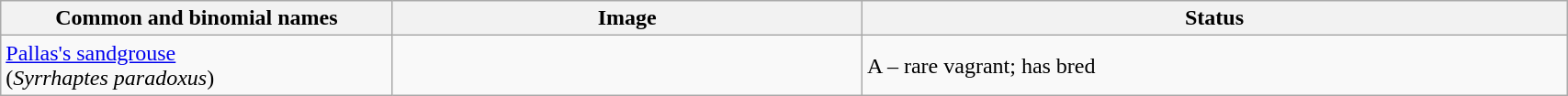<table width=90% class="wikitable">
<tr>
<th width=25%>Common and binomial names</th>
<th width=30%>Image</th>
<th width=45%>Status</th>
</tr>
<tr>
<td><a href='#'>Pallas's sandgrouse</a><br>(<em>Syrrhaptes paradoxus</em>)</td>
<td></td>
<td>A – rare vagrant; has bred</td>
</tr>
</table>
